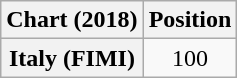<table class="wikitable plainrowheaders" style="text-align:center;">
<tr>
<th>Chart (2018)</th>
<th>Position</th>
</tr>
<tr>
<th scope="row">Italy (FIMI)</th>
<td>100</td>
</tr>
</table>
